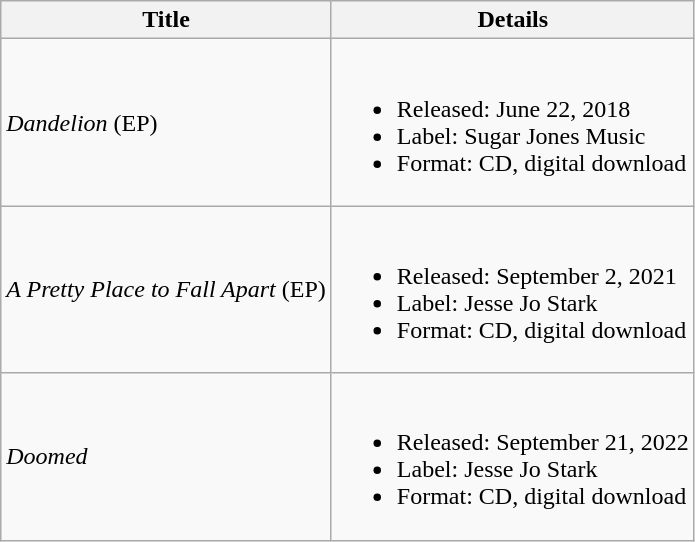<table class="wikitable">
<tr>
<th>Title</th>
<th>Details</th>
</tr>
<tr>
<td><em>Dandelion</em> (EP)</td>
<td><br><ul><li>Released: June 22, 2018</li><li>Label: Sugar Jones Music</li><li>Format: CD, digital download</li></ul></td>
</tr>
<tr>
<td><em>A Pretty Place to Fall Apart</em> (EP)</td>
<td><br><ul><li>Released: September 2, 2021</li><li>Label: Jesse Jo Stark</li><li>Format: CD, digital download</li></ul></td>
</tr>
<tr>
<td><em>Doomed</em></td>
<td><br><ul><li>Released: September 21, 2022</li><li>Label: Jesse Jo Stark</li><li>Format: CD, digital download</li></ul></td>
</tr>
</table>
